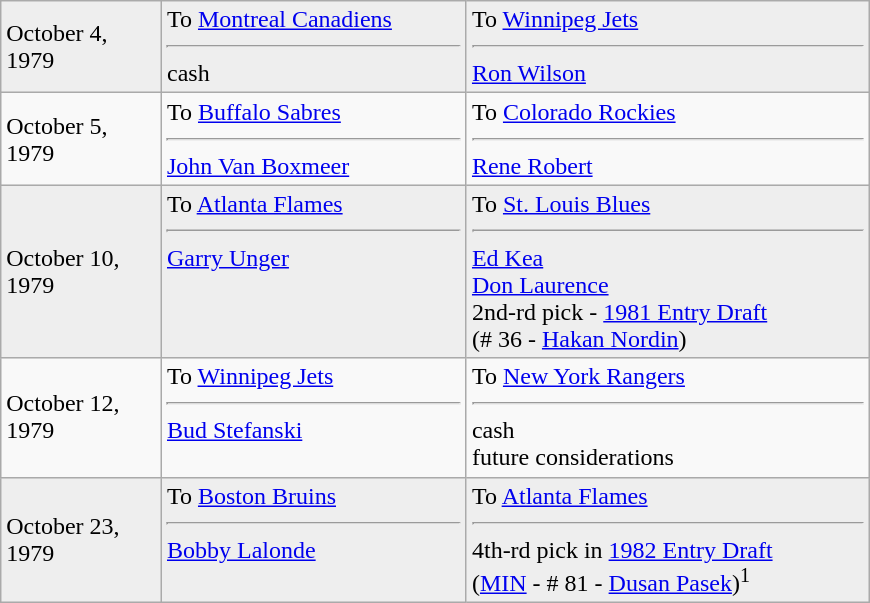<table class="wikitable" style="border:1px solid #999; width:580px;">
<tr style="background:#eee;">
<td>October 4,<br>1979</td>
<td valign="top">To <a href='#'>Montreal Canadiens</a><hr>cash</td>
<td valign="top">To <a href='#'>Winnipeg Jets</a><hr><a href='#'>Ron Wilson</a></td>
</tr>
<tr>
<td>October 5,<br>1979</td>
<td valign="top">To <a href='#'>Buffalo Sabres</a><hr><a href='#'>John Van Boxmeer</a></td>
<td valign="top">To <a href='#'>Colorado Rockies</a><hr><a href='#'>Rene Robert</a></td>
</tr>
<tr style="background:#eee;">
<td>October 10,<br>1979</td>
<td valign="top">To <a href='#'>Atlanta Flames</a><hr><a href='#'>Garry Unger</a></td>
<td valign="top">To <a href='#'>St. Louis Blues</a><hr><a href='#'>Ed Kea</a><br><a href='#'>Don Laurence</a><br>2nd-rd pick - <a href='#'>1981 Entry Draft</a><br>(# 36 - <a href='#'>Hakan Nordin</a>)</td>
</tr>
<tr>
<td>October 12,<br>1979</td>
<td valign="top">To <a href='#'>Winnipeg Jets</a><hr><a href='#'>Bud Stefanski</a></td>
<td valign="top">To <a href='#'>New York Rangers</a><hr>cash<br>future considerations</td>
</tr>
<tr style="background:#eee;">
<td>October 23,<br>1979</td>
<td valign="top">To <a href='#'>Boston Bruins</a><hr><a href='#'>Bobby Lalonde</a></td>
<td valign="top">To <a href='#'>Atlanta Flames</a><hr>4th-rd pick in <a href='#'>1982 Entry Draft</a><br>(<a href='#'>MIN</a> - # 81 - <a href='#'>Dusan Pasek</a>)<sup>1</sup></td>
</tr>
</table>
